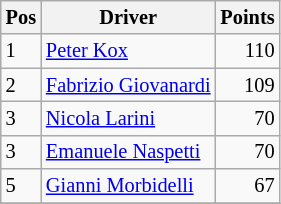<table class="wikitable" style="font-size: 85%;">
<tr>
<th>Pos</th>
<th>Driver</th>
<th>Points</th>
</tr>
<tr>
<td>1</td>
<td> <a href='#'>Peter Kox</a></td>
<td style="text-align:right">110</td>
</tr>
<tr>
<td>2</td>
<td> <a href='#'>Fabrizio Giovanardi</a></td>
<td style="text-align:right">109</td>
</tr>
<tr>
<td>3</td>
<td> <a href='#'>Nicola Larini</a></td>
<td style="text-align:right">70</td>
</tr>
<tr>
<td>3</td>
<td> <a href='#'>Emanuele Naspetti</a></td>
<td style="text-align:right">70</td>
</tr>
<tr>
<td>5</td>
<td> <a href='#'>Gianni Morbidelli</a></td>
<td style="text-align:right">67</td>
</tr>
<tr>
</tr>
</table>
